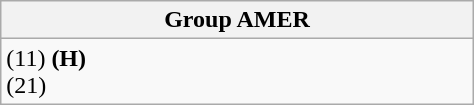<table class="wikitable" style="width:25%;">
<tr>
<th width=30%>Group AMER</th>
</tr>
<tr>
<td valign=top> (11) <strong>(H)</strong><br> (21)</td>
</tr>
</table>
